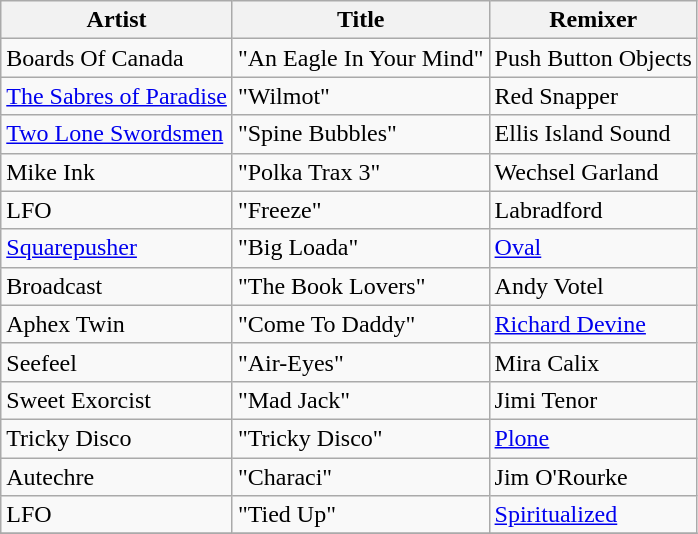<table class="wikitable">
<tr>
<th>Artist</th>
<th>Title</th>
<th>Remixer</th>
</tr>
<tr>
<td>Boards Of Canada</td>
<td>"An Eagle In Your Mind"</td>
<td>Push Button Objects</td>
</tr>
<tr>
<td><a href='#'>The Sabres of Paradise</a></td>
<td>"Wilmot"</td>
<td>Red Snapper</td>
</tr>
<tr>
<td><a href='#'>Two Lone Swordsmen</a></td>
<td>"Spine Bubbles"</td>
<td>Ellis Island Sound</td>
</tr>
<tr>
<td>Mike Ink</td>
<td>"Polka Trax 3"</td>
<td>Wechsel Garland</td>
</tr>
<tr>
<td>LFO</td>
<td>"Freeze"</td>
<td>Labradford</td>
</tr>
<tr>
<td><a href='#'>Squarepusher</a></td>
<td>"Big Loada"</td>
<td><a href='#'>Oval</a></td>
</tr>
<tr>
<td>Broadcast</td>
<td>"The Book Lovers"</td>
<td>Andy Votel</td>
</tr>
<tr>
<td>Aphex Twin</td>
<td>"Come To Daddy"</td>
<td><a href='#'>Richard Devine</a></td>
</tr>
<tr>
<td>Seefeel</td>
<td>"Air-Eyes"</td>
<td>Mira Calix</td>
</tr>
<tr>
<td>Sweet Exorcist</td>
<td>"Mad Jack"</td>
<td>Jimi Tenor</td>
</tr>
<tr>
<td>Tricky Disco</td>
<td>"Tricky Disco"</td>
<td><a href='#'>Plone</a></td>
</tr>
<tr>
<td>Autechre</td>
<td>"Characi"</td>
<td>Jim O'Rourke</td>
</tr>
<tr>
<td>LFO</td>
<td>"Tied Up"</td>
<td><a href='#'>Spiritualized</a></td>
</tr>
<tr>
</tr>
</table>
